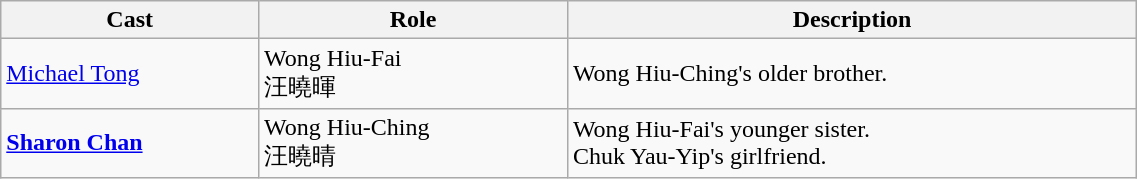<table class="wikitable" width="60%">
<tr>
<th>Cast</th>
<th>Role</th>
<th>Description</th>
</tr>
<tr>
<td><a href='#'>Michael Tong</a></td>
<td>Wong Hiu-Fai <br> 汪曉暉</td>
<td>Wong Hiu-Ching's older brother.</td>
</tr>
<tr>
<td><strong><a href='#'>Sharon Chan</a></strong></td>
<td>Wong Hiu-Ching <br> 汪曉晴</td>
<td>Wong Hiu-Fai's younger sister. <br> Chuk Yau-Yip's girlfriend.</td>
</tr>
</table>
